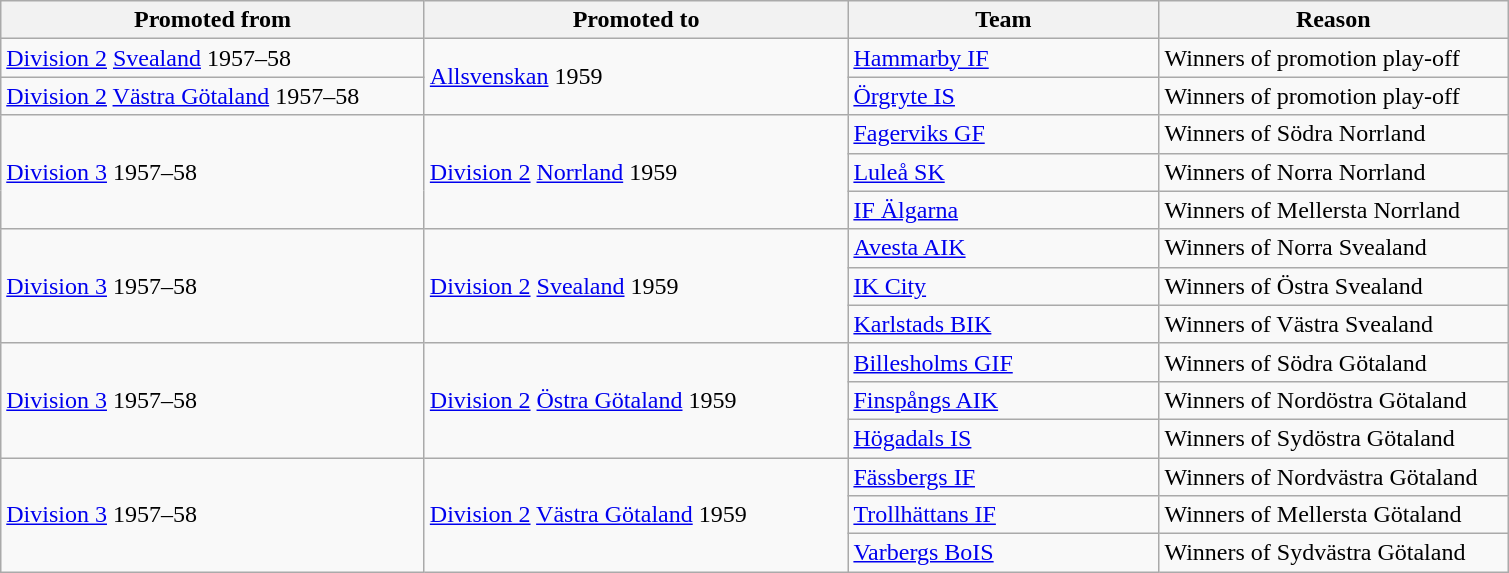<table class="wikitable" style="text-align: left;">
<tr>
<th style="width: 275px;">Promoted from</th>
<th style="width: 275px;">Promoted to</th>
<th style="width: 200px;">Team</th>
<th style="width: 225px;">Reason</th>
</tr>
<tr>
<td><a href='#'>Division 2</a> <a href='#'>Svealand</a> 1957–58</td>
<td rowspan=2><a href='#'>Allsvenskan</a> 1959</td>
<td><a href='#'>Hammarby IF</a></td>
<td>Winners of promotion play-off</td>
</tr>
<tr>
<td><a href='#'>Division 2</a> <a href='#'>Västra Götaland</a> 1957–58</td>
<td><a href='#'>Örgryte IS</a></td>
<td>Winners of promotion play-off</td>
</tr>
<tr>
<td rowspan=3><a href='#'>Division 3</a> 1957–58</td>
<td rowspan=3><a href='#'>Division 2</a> <a href='#'>Norrland</a> 1959</td>
<td><a href='#'>Fagerviks GF</a></td>
<td>Winners of Södra Norrland</td>
</tr>
<tr>
<td><a href='#'>Luleå SK</a></td>
<td>Winners of Norra Norrland</td>
</tr>
<tr>
<td><a href='#'>IF Älgarna</a></td>
<td>Winners of Mellersta Norrland</td>
</tr>
<tr>
<td rowspan=3><a href='#'>Division 3</a> 1957–58</td>
<td rowspan=3><a href='#'>Division 2</a> <a href='#'>Svealand</a> 1959</td>
<td><a href='#'>Avesta AIK</a></td>
<td>Winners of Norra Svealand</td>
</tr>
<tr>
<td><a href='#'>IK City</a></td>
<td>Winners of Östra Svealand</td>
</tr>
<tr>
<td><a href='#'>Karlstads BIK</a></td>
<td>Winners of Västra Svealand</td>
</tr>
<tr>
<td rowspan=3><a href='#'>Division 3</a> 1957–58</td>
<td rowspan=3><a href='#'>Division 2</a> <a href='#'>Östra Götaland</a> 1959</td>
<td><a href='#'>Billesholms GIF</a></td>
<td>Winners of Södra Götaland</td>
</tr>
<tr>
<td><a href='#'>Finspångs AIK</a></td>
<td>Winners of Nordöstra Götaland</td>
</tr>
<tr>
<td><a href='#'>Högadals IS</a></td>
<td>Winners of Sydöstra Götaland</td>
</tr>
<tr>
<td rowspan=3><a href='#'>Division 3</a> 1957–58</td>
<td rowspan=3><a href='#'>Division 2</a> <a href='#'>Västra Götaland</a> 1959</td>
<td><a href='#'>Fässbergs IF</a></td>
<td>Winners of Nordvästra Götaland</td>
</tr>
<tr>
<td><a href='#'>Trollhättans IF</a></td>
<td>Winners of Mellersta Götaland</td>
</tr>
<tr>
<td><a href='#'>Varbergs BoIS</a></td>
<td>Winners of Sydvästra Götaland</td>
</tr>
</table>
